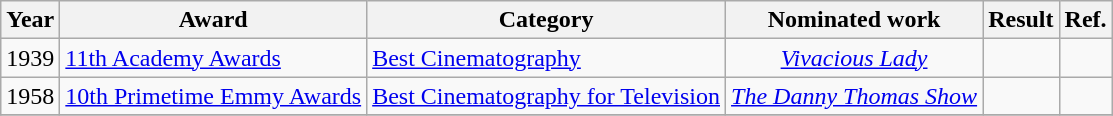<table class="wikitable">
<tr>
<th>Year</th>
<th>Award</th>
<th>Category</th>
<th>Nominated work</th>
<th>Result</th>
<th>Ref.</th>
</tr>
<tr>
<td>1939</td>
<td><a href='#'>11th Academy Awards</a></td>
<td><a href='#'>Best Cinematography</a></td>
<td align="center"><em><a href='#'>Vivacious Lady</a></em></td>
<td></td>
<td></td>
</tr>
<tr>
<td>1958</td>
<td><a href='#'>10th Primetime Emmy Awards</a></td>
<td><a href='#'>Best Cinematography for Television</a></td>
<td align="center"><em><a href='#'>The Danny Thomas Show</a></em></td>
<td></td>
<td align="center"></td>
</tr>
<tr>
</tr>
</table>
